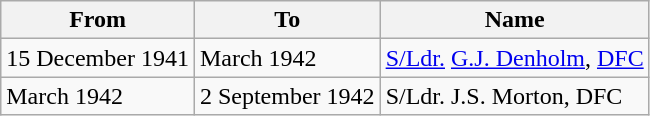<table class="wikitable">
<tr>
<th>From</th>
<th>To</th>
<th>Name</th>
</tr>
<tr>
<td>15 December 1941</td>
<td>March 1942</td>
<td><a href='#'>S/Ldr.</a> <a href='#'>G.J. Denholm</a>, <a href='#'>DFC</a></td>
</tr>
<tr>
<td>March 1942</td>
<td>2 September 1942</td>
<td>S/Ldr. J.S. Morton, DFC</td>
</tr>
</table>
